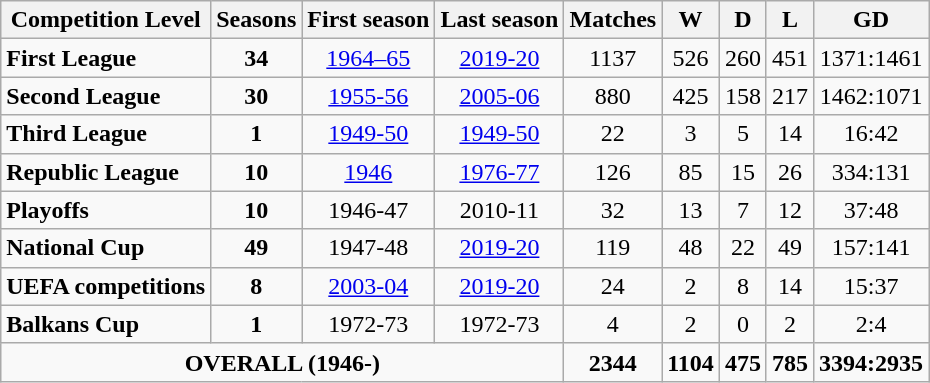<table class="wikitable" style="text-align:center">
<tr>
<th>Competition Level</th>
<th>Seasons</th>
<th>First season</th>
<th>Last season</th>
<th>Matches</th>
<th>W</th>
<th>D</th>
<th>L</th>
<th>GD</th>
</tr>
<tr>
<td style="text-align:left;"><strong>First League</strong></td>
<td><strong>34</strong></td>
<td><a href='#'>1964–65</a></td>
<td><a href='#'>2019-20</a></td>
<td>1137</td>
<td>526</td>
<td>260</td>
<td>451</td>
<td>1371:1461</td>
</tr>
<tr>
<td style="text-align:left;"><strong>Second League</strong></td>
<td><strong>30</strong></td>
<td><a href='#'>1955-56</a></td>
<td><a href='#'>2005-06</a></td>
<td>880</td>
<td>425</td>
<td>158</td>
<td>217</td>
<td>1462:1071</td>
</tr>
<tr>
<td style="text-align:left;"><strong>Third League</strong></td>
<td><strong>1</strong></td>
<td><a href='#'>1949-50</a></td>
<td><a href='#'>1949-50</a></td>
<td>22</td>
<td>3</td>
<td>5</td>
<td>14</td>
<td>16:42</td>
</tr>
<tr>
<td style="text-align:left;"><strong>Republic League</strong></td>
<td><strong>10</strong></td>
<td><a href='#'>1946</a></td>
<td><a href='#'>1976-77</a></td>
<td>126</td>
<td>85</td>
<td>15</td>
<td>26</td>
<td>334:131</td>
</tr>
<tr>
<td style="text-align:left;"><strong>Playoffs</strong></td>
<td><strong>10</strong></td>
<td>1946-47</td>
<td>2010-11</td>
<td>32</td>
<td>13</td>
<td>7</td>
<td>12</td>
<td>37:48</td>
</tr>
<tr>
<td style="text-align:left;"><strong>National Cup</strong></td>
<td><strong>49</strong></td>
<td>1947-48</td>
<td><a href='#'>2019-20</a></td>
<td>119</td>
<td>48</td>
<td>22</td>
<td>49</td>
<td>157:141</td>
</tr>
<tr>
<td style="text-align:left;"><strong>UEFA competitions</strong></td>
<td><strong>8</strong></td>
<td><a href='#'>2003-04</a></td>
<td><a href='#'>2019-20</a></td>
<td>24</td>
<td>2</td>
<td>8</td>
<td>14</td>
<td>15:37</td>
</tr>
<tr>
<td style="text-align:left;"><strong>Balkans Cup</strong></td>
<td><strong>1</strong></td>
<td>1972-73</td>
<td>1972-73</td>
<td>4</td>
<td>2</td>
<td>0</td>
<td>2</td>
<td>2:4</td>
</tr>
<tr>
<td colspan="4"><strong>OVERALL (1946-)</strong></td>
<td><strong>2344</strong></td>
<td><strong>1104</strong></td>
<td><strong>475</strong></td>
<td><strong>785</strong></td>
<td><strong>3394:2935</strong></td>
</tr>
</table>
